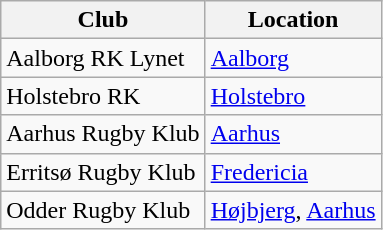<table class="wikitable">
<tr>
<th>Club</th>
<th>Location</th>
</tr>
<tr>
<td>Aalborg RK Lynet</td>
<td><a href='#'>Aalborg</a></td>
</tr>
<tr>
<td>Holstebro RK</td>
<td><a href='#'>Holstebro</a></td>
</tr>
<tr>
<td>Aarhus Rugby Klub</td>
<td><a href='#'>Aarhus</a></td>
</tr>
<tr>
<td>Erritsø Rugby Klub</td>
<td><a href='#'>Fredericia</a></td>
</tr>
<tr>
<td>Odder Rugby Klub</td>
<td><a href='#'>Højbjerg</a>, <a href='#'>Aarhus</a></td>
</tr>
</table>
